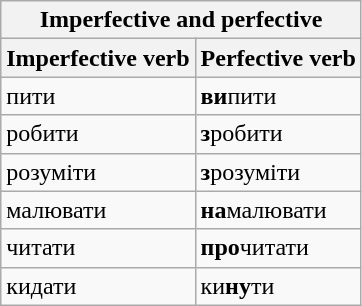<table class="wikitable" align="center">
<tr>
<th colspan="2">Imperfective and perfective</th>
</tr>
<tr>
<th>Imperfective verb</th>
<th>Perfective verb</th>
</tr>
<tr>
<td>пити</td>
<td><strong>ви</strong>пити</td>
</tr>
<tr>
<td>робити</td>
<td><strong>з</strong>робити</td>
</tr>
<tr>
<td>розуміти</td>
<td><strong>з</strong>розуміти</td>
</tr>
<tr>
<td>малювати</td>
<td><strong>на</strong>малювати</td>
</tr>
<tr>
<td>читати</td>
<td><strong>про</strong>читати</td>
</tr>
<tr>
<td>кидати</td>
<td>ки<strong>ну</strong>ти</td>
</tr>
</table>
